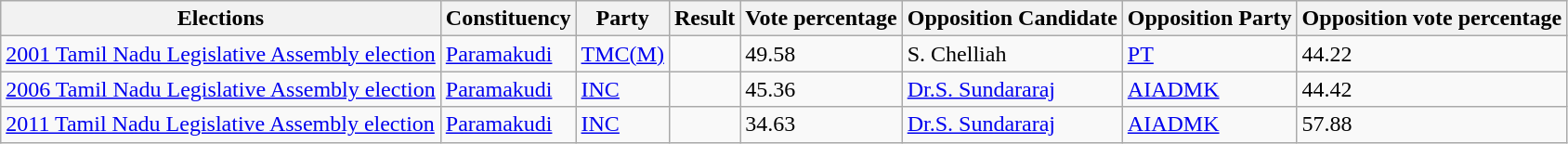<table class="wikitable sortable">
<tr>
<th>Elections</th>
<th>Constituency</th>
<th>Party</th>
<th>Result</th>
<th>Vote percentage</th>
<th>Opposition Candidate</th>
<th>Opposition Party</th>
<th>Opposition vote percentage</th>
</tr>
<tr>
<td><a href='#'>2001 Tamil Nadu Legislative Assembly election</a></td>
<td><a href='#'>Paramakudi</a></td>
<td><a href='#'>TMC(M)</a></td>
<td></td>
<td>49.58</td>
<td>S. Chelliah</td>
<td><a href='#'>PT</a></td>
<td>44.22</td>
</tr>
<tr>
<td><a href='#'>2006 Tamil Nadu Legislative Assembly election</a></td>
<td><a href='#'>Paramakudi</a></td>
<td><a href='#'>INC</a></td>
<td></td>
<td>45.36</td>
<td><a href='#'>Dr.S. Sundararaj</a></td>
<td><a href='#'>AIADMK</a></td>
<td>44.42</td>
</tr>
<tr>
<td><a href='#'>2011 Tamil Nadu Legislative Assembly election</a></td>
<td><a href='#'>Paramakudi</a></td>
<td><a href='#'>INC</a></td>
<td></td>
<td>34.63</td>
<td><a href='#'>Dr.S. Sundararaj</a></td>
<td><a href='#'>AIADMK</a></td>
<td>57.88</td>
</tr>
</table>
